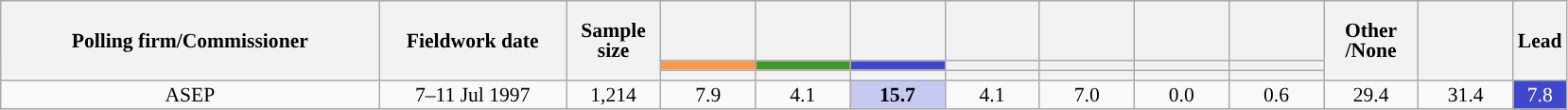<table class="wikitable collapsible collapsed" style="text-align:center; font-size:90%; line-height:14px;">
<tr style="height:42px;">
<th style="width:260px;" rowspan="3">Polling firm/Commissioner</th>
<th style="width:125px;" rowspan="3">Fieldwork date</th>
<th style="width:60px;" rowspan="3">Sample size</th>
<th style="width:60px;"></th>
<th style="width:60px;"></th>
<th style="width:60px;"></th>
<th style="width:60px;"></th>
<th style="width:60px;"></th>
<th style="width:60px;"></th>
<th style="width:60px;"></th>
<th style="width:60px;" rowspan="3">Other<br>/None</th>
<th style="width:60px;" rowspan="3"></th>
<th style="width:30px;" rowspan="3">Lead</th>
</tr>
<tr>
<th style="color:inherit;background:#FF9744;"></th>
<th style="color:inherit;background:#43962E;"></th>
<th style="color:inherit;background:#3F48CC;"></th>
<th style="color:inherit;background:"></th>
<th style="color:inherit;background:"></th>
<th style="color:inherit;background:"></th>
<th style="color:inherit;background:"></th>
</tr>
<tr>
<th></th>
<th></th>
<th></th>
<th></th>
<th></th>
<th></th>
<th></th>
</tr>
<tr>
<td>ASEP</td>
<td>7–11 Jul 1997</td>
<td>1,214</td>
<td>7.9</td>
<td>4.1</td>
<td style="color:inherit;background:#C6C9F0;"><strong>15.7</strong></td>
<td>4.1</td>
<td>7.0</td>
<td>0.0</td>
<td>0.6</td>
<td>29.4</td>
<td>31.4</td>
<td style="color:inherit;background:#3F48CC; color:white;">7.8</td>
</tr>
</table>
